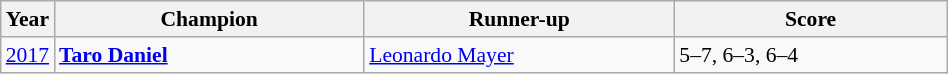<table class="wikitable" style="font-size:90%">
<tr>
<th>Year</th>
<th width="200">Champion</th>
<th width="200">Runner-up</th>
<th width="175">Score</th>
</tr>
<tr>
<td><a href='#'>2017</a></td>
<td> <strong><a href='#'>Taro Daniel</a></strong></td>
<td> <a href='#'>Leonardo Mayer</a></td>
<td>5–7, 6–3, 6–4</td>
</tr>
</table>
